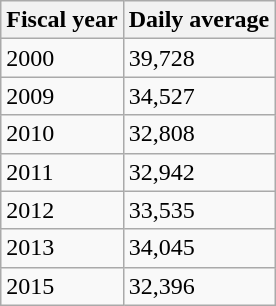<table class="wikitable">
<tr>
<th>Fiscal year</th>
<th>Daily average</th>
</tr>
<tr>
<td>2000</td>
<td>39,728</td>
</tr>
<tr>
<td>2009</td>
<td>34,527</td>
</tr>
<tr>
<td>2010</td>
<td>32,808</td>
</tr>
<tr>
<td>2011</td>
<td>32,942</td>
</tr>
<tr>
<td>2012</td>
<td>33,535</td>
</tr>
<tr>
<td>2013</td>
<td>34,045</td>
</tr>
<tr>
<td>2015</td>
<td>32,396</td>
</tr>
</table>
